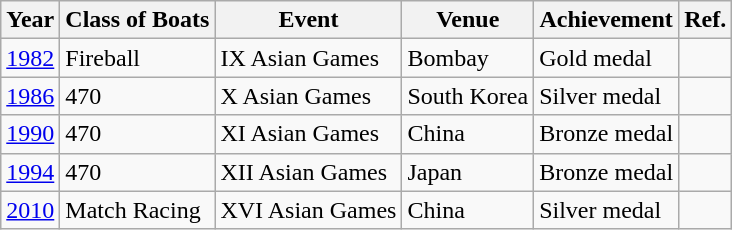<table class="wikitable">
<tr>
<th>Year</th>
<th>Class of Boats</th>
<th>Event</th>
<th>Venue</th>
<th>Achievement</th>
<th>Ref.</th>
</tr>
<tr>
<td><a href='#'>1982</a></td>
<td>Fireball</td>
<td>IX Asian Games</td>
<td>Bombay</td>
<td>Gold medal</td>
<td></td>
</tr>
<tr>
<td><a href='#'>1986</a></td>
<td>470</td>
<td>X Asian Games</td>
<td>South Korea</td>
<td>Silver medal</td>
<td></td>
</tr>
<tr>
<td><a href='#'>1990</a></td>
<td>470</td>
<td>XI Asian Games</td>
<td>China</td>
<td>Bronze medal</td>
<td></td>
</tr>
<tr>
<td><a href='#'>1994</a></td>
<td>470</td>
<td>XII Asian Games</td>
<td>Japan</td>
<td>Bronze medal</td>
<td></td>
</tr>
<tr>
<td><a href='#'>2010</a></td>
<td>Match Racing</td>
<td>XVI Asian Games</td>
<td>China</td>
<td>Silver medal</td>
<td></td>
</tr>
</table>
